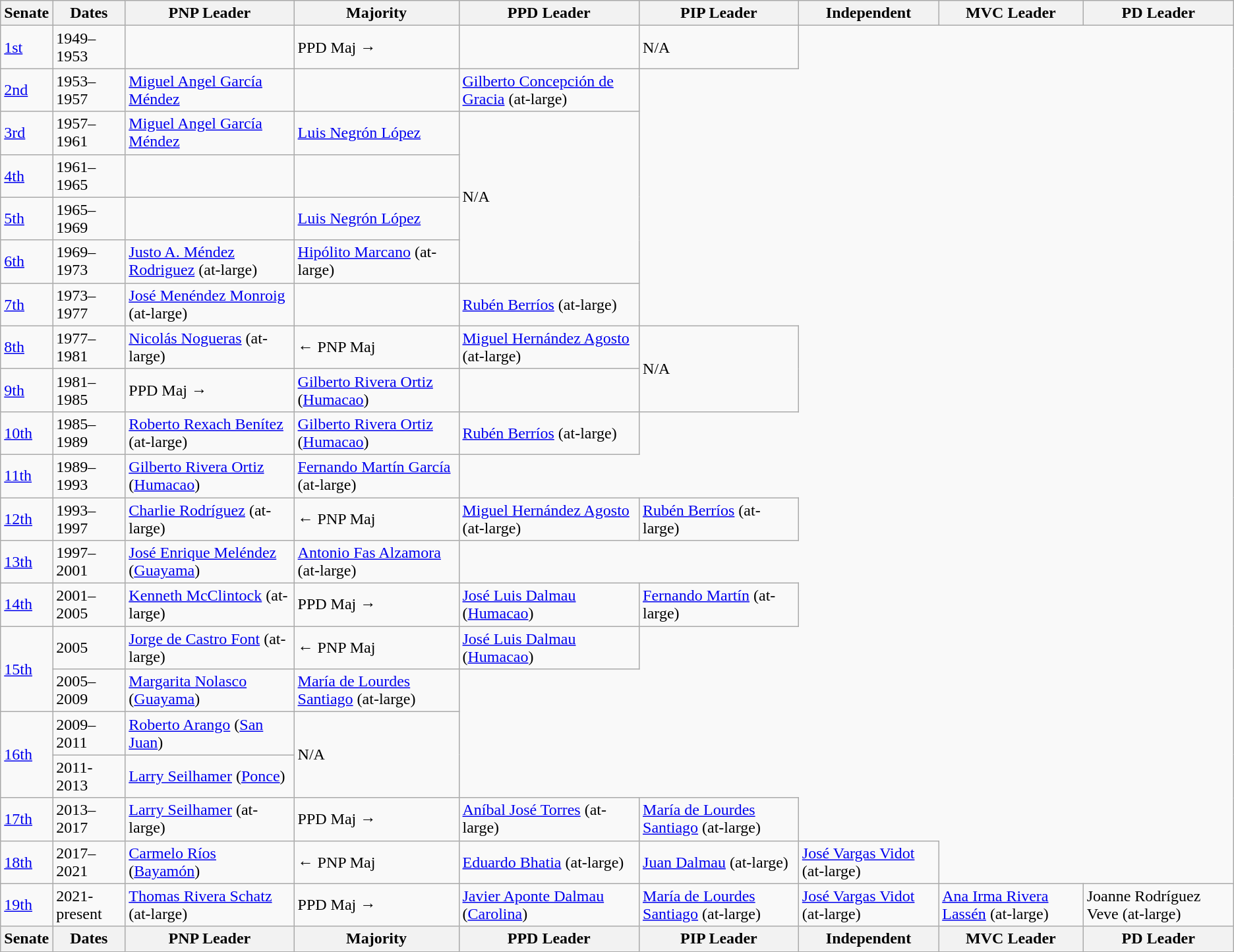<table class=wikitable>
<tr>
<th>Senate</th>
<th>Dates</th>
<th>PNP Leader</th>
<th>Majority</th>
<th>PPD Leader</th>
<th>PIP Leader</th>
<th>Independent</th>
<th>MVC Leader</th>
<th>PD Leader</th>
</tr>
<tr>
<td><a href='#'>1st</a></td>
<td>1949–1953</td>
<td></td>
<td>PPD Maj →</td>
<td></td>
<td>N/A</td>
</tr>
<tr>
<td><a href='#'>2nd</a></td>
<td>1953–1957</td>
<td><a href='#'>Miguel Angel García Méndez</a></td>
<td></td>
<td><a href='#'>Gilberto Concepción de Gracia</a> (at-large)</td>
</tr>
<tr>
<td><a href='#'>3rd</a></td>
<td>1957–1961</td>
<td><a href='#'>Miguel Angel García Méndez</a></td>
<td><a href='#'>Luis Negrón López</a></td>
<td rowspan="4">N/A</td>
</tr>
<tr>
<td><a href='#'>4th</a></td>
<td>1961–1965</td>
<td></td>
<td></td>
</tr>
<tr>
<td><a href='#'>5th</a></td>
<td>1965–1969</td>
<td></td>
<td><a href='#'>Luis Negrón López</a></td>
</tr>
<tr>
<td><a href='#'>6th</a></td>
<td>1969–1973</td>
<td><a href='#'>Justo A. Méndez Rodriguez</a> (at-large)</td>
<td><a href='#'>Hipólito Marcano</a> (at-large)</td>
</tr>
<tr>
<td><a href='#'>7th</a></td>
<td>1973–1977</td>
<td><a href='#'>José Menéndez Monroig</a> (at-large)</td>
<td></td>
<td><a href='#'>Rubén Berríos</a> (at-large)</td>
</tr>
<tr>
<td><a href='#'>8th</a></td>
<td>1977–1981</td>
<td><a href='#'>Nicolás Nogueras</a> (at-large)</td>
<td>← PNP Maj</td>
<td><a href='#'>Miguel Hernández Agosto</a> (at-large)</td>
<td rowspan="2">N/A</td>
</tr>
<tr>
<td><a href='#'>9th</a></td>
<td>1981–1985</td>
<td>PPD Maj →</td>
<td><a href='#'>Gilberto Rivera Ortiz</a> (<a href='#'>Humacao</a>)</td>
</tr>
<tr>
<td><a href='#'>10th</a></td>
<td>1985–1989</td>
<td><a href='#'>Roberto Rexach Benítez</a> (at-large)</td>
<td><a href='#'>Gilberto Rivera Ortiz</a> (<a href='#'>Humacao</a>)</td>
<td><a href='#'>Rubén Berríos</a> (at-large)</td>
</tr>
<tr>
<td><a href='#'>11th</a></td>
<td>1989–1993</td>
<td><a href='#'>Gilberto Rivera Ortiz</a> (<a href='#'>Humacao</a>)</td>
<td><a href='#'>Fernando Martín García</a> (at-large)</td>
</tr>
<tr>
<td><a href='#'>12th</a></td>
<td>1993–1997</td>
<td><a href='#'>Charlie Rodríguez</a> (at-large)</td>
<td>← PNP Maj</td>
<td><a href='#'>Miguel Hernández Agosto</a> (at-large)</td>
<td><a href='#'>Rubén Berríos</a> (at-large)</td>
</tr>
<tr>
<td><a href='#'>13th</a></td>
<td>1997–2001</td>
<td><a href='#'>José Enrique Meléndez</a> (<a href='#'>Guayama</a>)</td>
<td><a href='#'>Antonio Fas Alzamora</a> (at-large)</td>
</tr>
<tr>
<td><a href='#'>14th</a></td>
<td>2001–2005</td>
<td><a href='#'>Kenneth McClintock</a> (at-large)</td>
<td>PPD Maj →</td>
<td><a href='#'>José Luis Dalmau</a> (<a href='#'>Humacao</a>)</td>
<td><a href='#'>Fernando Martín</a> (at-large)</td>
</tr>
<tr>
<td rowspan="2"><a href='#'>15th</a></td>
<td>2005</td>
<td><a href='#'>Jorge de Castro Font</a> (at-large)</td>
<td>← PNP Maj</td>
<td><a href='#'>José Luis Dalmau</a> (<a href='#'>Humacao</a>)</td>
</tr>
<tr>
<td>2005–2009</td>
<td><a href='#'>Margarita Nolasco</a> (<a href='#'>Guayama</a>)</td>
<td><a href='#'>María de Lourdes Santiago</a> (at-large)</td>
</tr>
<tr>
<td rowspan="2"><a href='#'>16th</a></td>
<td>2009–2011</td>
<td><a href='#'>Roberto Arango</a> (<a href='#'>San Juan</a>)</td>
<td rowspan="2">N/A</td>
</tr>
<tr>
<td>2011-2013</td>
<td><a href='#'>Larry Seilhamer</a> (<a href='#'>Ponce</a>)</td>
</tr>
<tr>
<td><a href='#'>17th</a></td>
<td>2013–2017</td>
<td><a href='#'>Larry Seilhamer</a> (at-large)</td>
<td>PPD Maj →</td>
<td><a href='#'>Aníbal José Torres</a> (at-large)</td>
<td><a href='#'>María de Lourdes Santiago</a> (at-large)</td>
</tr>
<tr>
<td><a href='#'>18th</a></td>
<td>2017–2021</td>
<td><a href='#'>Carmelo Ríos</a> (<a href='#'>Bayamón</a>)</td>
<td>← PNP Maj</td>
<td><a href='#'>Eduardo Bhatia</a> (at-large)</td>
<td><a href='#'>Juan Dalmau</a> (at-large)</td>
<td><a href='#'>José Vargas Vidot</a> (at-large)</td>
</tr>
<tr>
<td><a href='#'>19th</a></td>
<td>2021-present</td>
<td><a href='#'>Thomas Rivera Schatz</a> (at-large)</td>
<td>PPD Maj →</td>
<td><a href='#'>Javier Aponte Dalmau</a> (<a href='#'>Carolina</a>)</td>
<td><a href='#'>María de Lourdes Santiago</a> (at-large)</td>
<td><a href='#'>José Vargas Vidot</a> (at-large)</td>
<td><a href='#'>Ana Irma Rivera Lassén</a> (at-large)</td>
<td>Joanne Rodríguez Veve (at-large)</td>
</tr>
<tr>
<th>Senate</th>
<th>Dates</th>
<th>PNP Leader</th>
<th>Majority</th>
<th>PPD Leader</th>
<th>PIP Leader</th>
<th>Independent</th>
<th>MVC Leader</th>
<th>PD Leader</th>
</tr>
</table>
